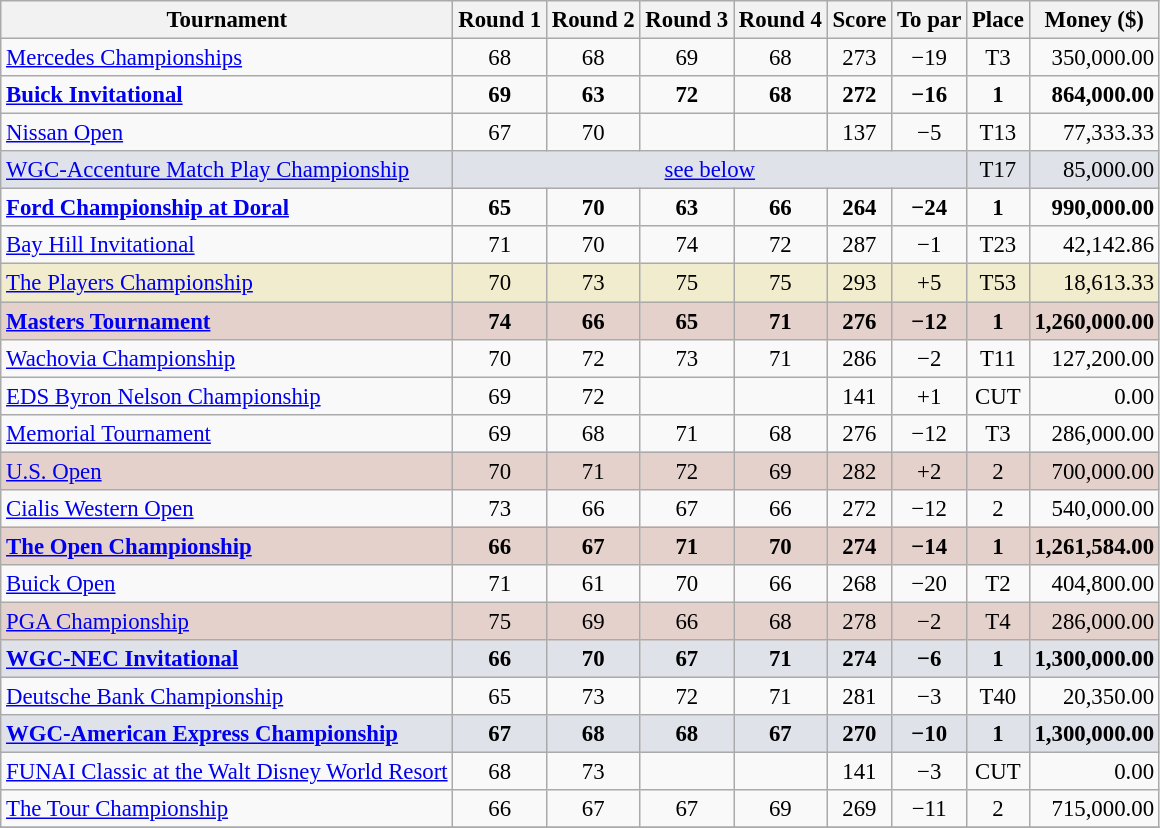<table class=wikitable style="font-size:95%;text-align:center">
<tr>
<th>Tournament</th>
<th>Round 1</th>
<th>Round 2</th>
<th>Round 3</th>
<th>Round 4</th>
<th>Score</th>
<th>To par</th>
<th>Place</th>
<th>Money ($)</th>
</tr>
<tr>
<td align=left><a href='#'>Mercedes Championships</a></td>
<td>68</td>
<td>68</td>
<td>69</td>
<td>68</td>
<td>273</td>
<td>−19</td>
<td>T3</td>
<td align=right>350,000.00</td>
</tr>
<tr>
<td align=left><strong><a href='#'>Buick Invitational</a></strong></td>
<td><strong>69</strong></td>
<td><strong>63</strong></td>
<td><strong>72</strong></td>
<td><strong>68</strong></td>
<td><strong>272</strong></td>
<td><strong>−16</strong></td>
<td><strong>1</strong></td>
<td align=right><strong>864,000.00</strong></td>
</tr>
<tr>
<td align=left><a href='#'>Nissan Open</a></td>
<td>67</td>
<td>70</td>
<td></td>
<td></td>
<td>137</td>
<td>−5</td>
<td>T13</td>
<td align=right>77,333.33</td>
</tr>
<tr style="background:#dfe2e9;">
<td align=left><a href='#'>WGC-Accenture Match Play Championship</a></td>
<td colspan="6"><a href='#'>see below</a></td>
<td>T17</td>
<td align=right>85,000.00</td>
</tr>
<tr>
<td align=left><strong><a href='#'>Ford Championship at Doral</a></strong></td>
<td><strong>65</strong></td>
<td><strong>70</strong></td>
<td><strong>63</strong></td>
<td><strong>66</strong></td>
<td><strong>264</strong></td>
<td><strong>−24</strong></td>
<td><strong>1</strong></td>
<td align=right><strong>990,000.00</strong></td>
</tr>
<tr>
<td align=left><a href='#'>Bay Hill Invitational</a></td>
<td>71</td>
<td>70</td>
<td>74</td>
<td>72</td>
<td>287</td>
<td>−1</td>
<td>T23</td>
<td align=right>42,142.86</td>
</tr>
<tr style="background:#f2ecce;">
<td align=left><a href='#'>The Players Championship</a></td>
<td>70</td>
<td>73</td>
<td>75</td>
<td>75</td>
<td>293</td>
<td>+5</td>
<td>T53</td>
<td align=right>18,613.33</td>
</tr>
<tr style="background:#e5d1cb;">
<td align=left><strong><a href='#'>Masters Tournament</a></strong></td>
<td><strong>74</strong></td>
<td><strong>66</strong></td>
<td><strong>65</strong></td>
<td><strong>71</strong></td>
<td><strong>276</strong></td>
<td><strong>−12</strong></td>
<td><strong>1</strong></td>
<td align=right><strong>1,260,000.00</strong></td>
</tr>
<tr>
<td align=left><a href='#'>Wachovia Championship</a></td>
<td>70</td>
<td>72</td>
<td>73</td>
<td>71</td>
<td>286</td>
<td>−2</td>
<td>T11</td>
<td align=right>127,200.00</td>
</tr>
<tr>
<td align=left><a href='#'>EDS Byron Nelson Championship</a></td>
<td>69</td>
<td>72</td>
<td></td>
<td></td>
<td>141</td>
<td>+1</td>
<td>CUT</td>
<td align=right>0.00</td>
</tr>
<tr>
<td align=left><a href='#'>Memorial Tournament</a></td>
<td>69</td>
<td>68</td>
<td>71</td>
<td>68</td>
<td>276</td>
<td>−12</td>
<td>T3</td>
<td align=right>286,000.00</td>
</tr>
<tr style="background:#e5d1cb;">
<td align=left><a href='#'>U.S. Open</a></td>
<td>70</td>
<td>71</td>
<td>72</td>
<td>69</td>
<td>282</td>
<td>+2</td>
<td>2</td>
<td align=right>700,000.00</td>
</tr>
<tr>
<td align=left><a href='#'>Cialis Western Open</a></td>
<td>73</td>
<td>66</td>
<td>67</td>
<td>66</td>
<td>272</td>
<td>−12</td>
<td>2</td>
<td align=right>540,000.00</td>
</tr>
<tr style="background:#e5d1cb;">
<td align=left><strong><a href='#'>The Open Championship</a></strong></td>
<td><strong>66</strong></td>
<td><strong>67</strong></td>
<td><strong>71</strong></td>
<td><strong>70</strong></td>
<td><strong>274</strong></td>
<td><strong>−14</strong></td>
<td><strong>1</strong></td>
<td align=right><strong>1,261,584.00</strong></td>
</tr>
<tr>
<td align=left><a href='#'>Buick Open</a></td>
<td>71</td>
<td>61</td>
<td>70</td>
<td>66</td>
<td>268</td>
<td>−20</td>
<td>T2</td>
<td align=right>404,800.00</td>
</tr>
<tr style="background:#e5d1cb;">
<td align=left><a href='#'>PGA Championship</a></td>
<td>75</td>
<td>69</td>
<td>66</td>
<td>68</td>
<td>278</td>
<td>−2</td>
<td>T4</td>
<td align=right>286,000.00</td>
</tr>
<tr style="background:#dfe2e9;">
<td align=left><strong><a href='#'>WGC-NEC Invitational</a></strong></td>
<td><strong>66</strong></td>
<td><strong>70</strong></td>
<td><strong>67</strong></td>
<td><strong>71</strong></td>
<td><strong>274</strong></td>
<td><strong>−6</strong></td>
<td><strong>1</strong></td>
<td align=right><strong>1,300,000.00</strong></td>
</tr>
<tr>
<td align=left><a href='#'>Deutsche Bank Championship</a></td>
<td>65</td>
<td>73</td>
<td>72</td>
<td>71</td>
<td>281</td>
<td>−3</td>
<td>T40</td>
<td align=right>20,350.00</td>
</tr>
<tr style="background:#dfe2e9;">
<td align=left><strong><a href='#'>WGC-American Express Championship</a></strong></td>
<td><strong>67</strong></td>
<td><strong>68</strong></td>
<td><strong>68</strong></td>
<td><strong>67</strong></td>
<td><strong>270</strong></td>
<td><strong>−10</strong></td>
<td><strong>1</strong></td>
<td align=right><strong>1,300,000.00</strong></td>
</tr>
<tr>
<td align=left><a href='#'>FUNAI Classic at the Walt Disney World Resort</a></td>
<td>68</td>
<td>73</td>
<td></td>
<td></td>
<td>141</td>
<td>−3</td>
<td>CUT</td>
<td align=right>0.00</td>
</tr>
<tr>
<td align=left><a href='#'>The Tour Championship</a></td>
<td>66</td>
<td>67</td>
<td>67</td>
<td>69</td>
<td>269</td>
<td>−11</td>
<td>2</td>
<td align=right>715,000.00</td>
</tr>
<tr>
</tr>
</table>
